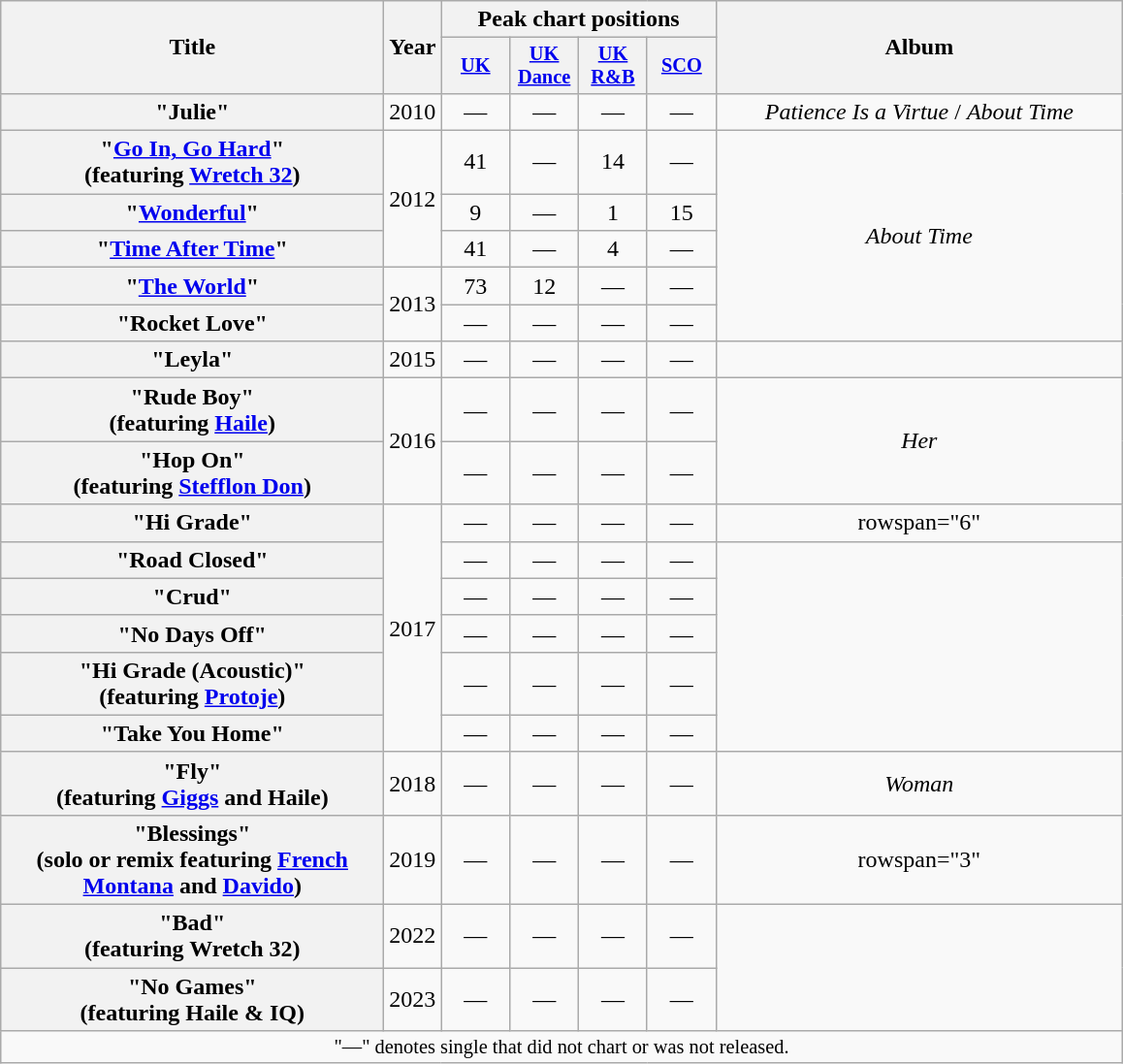<table class="wikitable plainrowheaders" style="text-align:center;">
<tr>
<th scope="col" rowspan="2" style="width:16em;">Title</th>
<th scope="col" rowspan="2" style="width:1em;">Year</th>
<th scope="col" colspan="4">Peak chart positions</th>
<th scope="col" rowspan="2" style="width:17em;">Album</th>
</tr>
<tr>
<th scope="col" style="width:3em;font-size:85%;"><a href='#'>UK</a><br></th>
<th scope="col" style="width:3em;font-size:85%;"><a href='#'>UK Dance</a><br></th>
<th scope="col" style="width:3em;font-size:85%;"><a href='#'>UK R&B</a><br></th>
<th scope="col" style="width:3em;font-size:85%;"><a href='#'>SCO</a><br></th>
</tr>
<tr>
<th scope="row">"Julie"</th>
<td>2010</td>
<td>—</td>
<td>—</td>
<td>—</td>
<td>—</td>
<td><em>Patience Is a Virtue</em> / <em>About Time</em></td>
</tr>
<tr>
<th scope="row">"<a href='#'>Go In, Go Hard</a>"<br><span>(featuring <a href='#'>Wretch 32</a>)</span></th>
<td rowspan="3">2012</td>
<td>41</td>
<td>—</td>
<td>14</td>
<td>—</td>
<td rowspan="5"><em>About Time</em></td>
</tr>
<tr>
<th scope="row">"<a href='#'>Wonderful</a>"</th>
<td>9</td>
<td>—</td>
<td>1</td>
<td>15</td>
</tr>
<tr>
<th scope="row">"<a href='#'>Time After Time</a>"</th>
<td>41</td>
<td>—</td>
<td>4</td>
<td>—</td>
</tr>
<tr>
<th scope="row">"<a href='#'>The World</a>"</th>
<td rowspan="2">2013</td>
<td>73</td>
<td>12</td>
<td>—</td>
<td>—</td>
</tr>
<tr>
<th scope="row">"Rocket Love"</th>
<td>—</td>
<td>—</td>
<td>—</td>
<td>—</td>
</tr>
<tr>
<th scope="row">"Leyla"</th>
<td>2015</td>
<td>—</td>
<td>—</td>
<td>—</td>
<td>—</td>
<td></td>
</tr>
<tr>
<th scope="row">"Rude Boy"<br><span>(featuring <a href='#'>Haile</a>)</span></th>
<td rowspan="2">2016</td>
<td>—</td>
<td>—</td>
<td>—</td>
<td>—</td>
<td rowspan="2"><em>Her</em></td>
</tr>
<tr>
<th scope="row">"Hop On"<br><span>(featuring <a href='#'>Stefflon Don</a>)</span></th>
<td>—</td>
<td>—</td>
<td>—</td>
<td>—</td>
</tr>
<tr>
<th scope="row">"Hi Grade"</th>
<td rowspan="6">2017</td>
<td>—</td>
<td>—</td>
<td>—</td>
<td>—</td>
<td>rowspan="6" </td>
</tr>
<tr>
<th scope="row">"Road Closed"</th>
<td>—</td>
<td>—</td>
<td>—</td>
<td>—</td>
</tr>
<tr>
<th scope="row">"Crud"</th>
<td>—</td>
<td>—</td>
<td>—</td>
<td>—</td>
</tr>
<tr>
<th scope="row">"No Days Off"</th>
<td>—</td>
<td>—</td>
<td>—</td>
<td>—</td>
</tr>
<tr>
<th scope="row">"Hi Grade (Acoustic)"<br><span>(featuring <a href='#'>Protoje</a>)</span></th>
<td>—</td>
<td>—</td>
<td>—</td>
<td>—</td>
</tr>
<tr>
<th scope="row">"Take You Home"</th>
<td>—</td>
<td>—</td>
<td>—</td>
<td>—</td>
</tr>
<tr>
<th scope="row">"Fly"<br><span>(featuring <a href='#'>Giggs</a> and Haile)</span></th>
<td>2018</td>
<td>—</td>
<td>—</td>
<td>—</td>
<td>—</td>
<td><em>Woman</em></td>
</tr>
<tr>
<th scope="row">"Blessings"<br><span>(solo or remix featuring <a href='#'>French Montana</a> and <a href='#'>Davido</a>)</span></th>
<td>2019</td>
<td>—</td>
<td>—</td>
<td>—</td>
<td>—</td>
<td>rowspan="3" </td>
</tr>
<tr>
<th scope="row">"Bad"<br><span>(featuring Wretch 32)</span></th>
<td>2022</td>
<td>—</td>
<td>—</td>
<td>—</td>
<td>—</td>
</tr>
<tr>
<th scope="row">"No Games"<br><span>(featuring Haile & IQ)</span></th>
<td>2023</td>
<td>—</td>
<td>—</td>
<td>—</td>
<td>—</td>
</tr>
<tr>
<td colspan="7" style="font-size:85%">"—" denotes single that did not chart or was not released.</td>
</tr>
</table>
